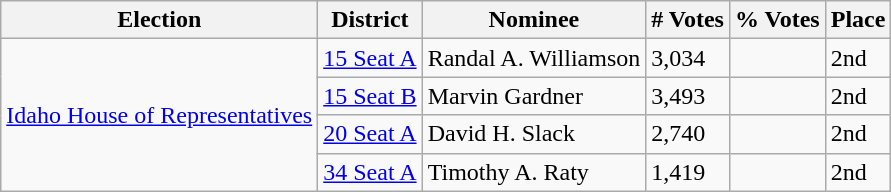<table class="wikitable sortable mw-collapsible mw-collapsed">
<tr>
<th>Election</th>
<th>District</th>
<th>Nominee</th>
<th># Votes</th>
<th>% Votes</th>
<th>Place</th>
</tr>
<tr>
<td rowspan="4"><a href='#'>Idaho House of Representatives</a></td>
<td><a href='#'>15 Seat A</a></td>
<td>Randal A. Williamson</td>
<td>3,034</td>
<td></td>
<td>2nd</td>
</tr>
<tr>
<td><a href='#'>15 Seat B</a></td>
<td>Marvin Gardner</td>
<td>3,493</td>
<td></td>
<td>2nd</td>
</tr>
<tr>
<td><a href='#'>20 Seat A</a></td>
<td>David H. Slack</td>
<td>2,740</td>
<td></td>
<td>2nd</td>
</tr>
<tr>
<td><a href='#'>34 Seat A</a></td>
<td>Timothy A. Raty</td>
<td>1,419</td>
<td></td>
<td>2nd</td>
</tr>
</table>
